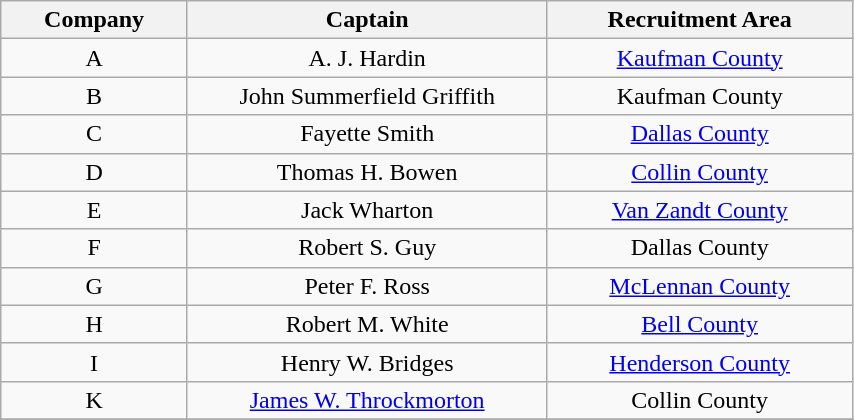<table class="wikitable" style="text-align:center; width:45%;">
<tr>
<th width=8%>Company</th>
<th width=20%>Captain</th>
<th width=17%>Recruitment Area</th>
</tr>
<tr>
<td rowspan=1>A</td>
<td>A. J. Hardin</td>
<td><a href='#'>Kaufman County</a></td>
</tr>
<tr>
<td rowspan=1>B</td>
<td>John Summerfield Griffith</td>
<td>Kaufman County</td>
</tr>
<tr>
<td rowspan=1>C</td>
<td>Fayette Smith</td>
<td><a href='#'>Dallas County</a></td>
</tr>
<tr>
<td rowspan=1>D</td>
<td>Thomas H. Bowen</td>
<td><a href='#'>Collin County</a></td>
</tr>
<tr>
<td rowspan=1>E</td>
<td>Jack Wharton</td>
<td><a href='#'>Van Zandt County</a></td>
</tr>
<tr>
<td rowspan=1>F</td>
<td>Robert S. Guy</td>
<td>Dallas County</td>
</tr>
<tr>
<td rowspan=1>G</td>
<td>Peter F. Ross</td>
<td><a href='#'>McLennan County</a></td>
</tr>
<tr>
<td rowspan=1>H</td>
<td>Robert M. White</td>
<td><a href='#'>Bell County</a></td>
</tr>
<tr>
<td rowspan=1>I</td>
<td>Henry W. Bridges</td>
<td><a href='#'>Henderson County</a></td>
</tr>
<tr>
<td rowspan=1>K</td>
<td><a href='#'>James W. Throckmorton</a></td>
<td>Collin County</td>
</tr>
<tr>
</tr>
</table>
